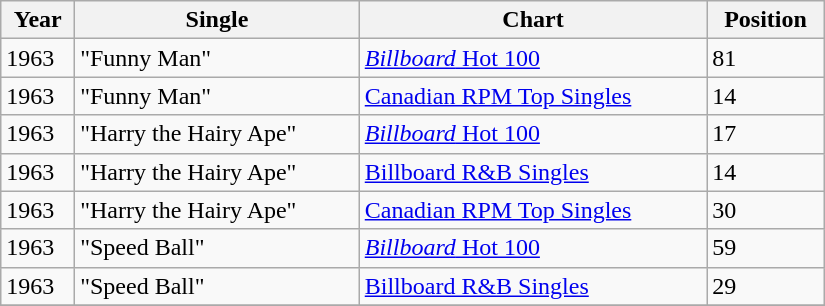<table class=wikitable width="550px">
<tr>
<th align="left">Year</th>
<th align="left">Single</th>
<th align="left">Chart</th>
<th align="left">Position</th>
</tr>
<tr>
<td align="left">1963</td>
<td align="left">"Funny Man"</td>
<td align="left"><a href='#'><em>Billboard</em> Hot 100</a></td>
<td align="left">81</td>
</tr>
<tr>
<td align="left">1963</td>
<td align="left">"Funny Man"</td>
<td align="left"><a href='#'>Canadian RPM Top Singles</a></td>
<td align="left">14</td>
</tr>
<tr>
<td align="left">1963</td>
<td align="left">"Harry the Hairy Ape"</td>
<td align="left"><a href='#'><em>Billboard</em> Hot 100</a></td>
<td align="left">17</td>
</tr>
<tr>
<td align="left">1963</td>
<td align="left">"Harry the Hairy Ape"</td>
<td align="left"><a href='#'>Billboard R&B Singles</a></td>
<td align="left">14</td>
</tr>
<tr>
<td align="left">1963</td>
<td align="left">"Harry the Hairy Ape"</td>
<td align="left"><a href='#'>Canadian RPM Top Singles</a></td>
<td align="left">30</td>
</tr>
<tr>
<td align="left">1963</td>
<td align="left">"Speed Ball"</td>
<td align="left"><a href='#'><em>Billboard</em> Hot 100</a></td>
<td align="left">59</td>
</tr>
<tr>
<td align="left">1963</td>
<td align="left">"Speed Ball"</td>
<td align="left"><a href='#'>Billboard R&B Singles</a></td>
<td align="left">29</td>
</tr>
<tr>
</tr>
</table>
